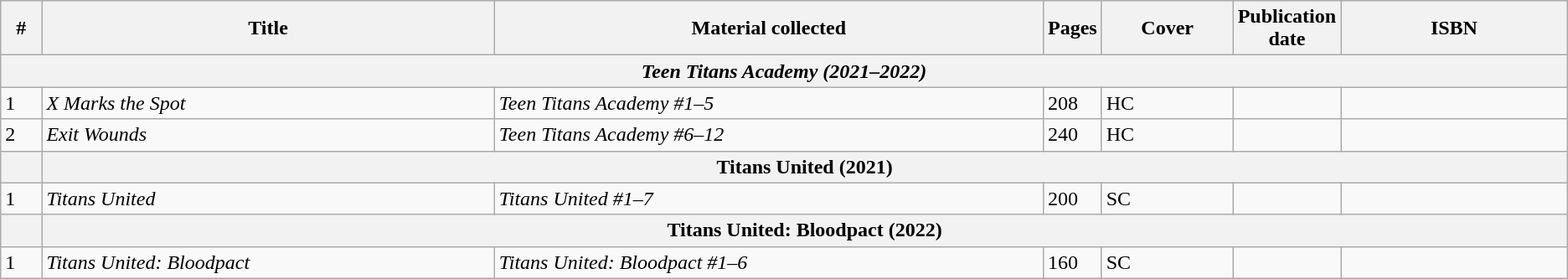<table class="wikitable">
<tr>
<th>#</th>
<th>Title</th>
<th>Material collected</th>
<th style="width:1%;">Pages</th>
<th>Cover</th>
<th style="width:1%;">Publication date</th>
<th style="width:14.47%;">ISBN</th>
</tr>
<tr>
<th colspan="7"><em>Teen Titans Academy (2021–2022)</em></th>
</tr>
<tr>
<td>1</td>
<td><em>X Marks the Spot</em></td>
<td><em>Teen Titans Academy #1–5</em></td>
<td>208</td>
<td>HC</td>
<td></td>
<td></td>
</tr>
<tr>
<td>2</td>
<td><em>Exit Wounds</em></td>
<td><em>Teen Titans Academy #6–12</em></td>
<td>240</td>
<td>HC</td>
<td></td>
<td></td>
</tr>
<tr>
<th></th>
<th colspan="6">Titans United (2021)</th>
</tr>
<tr>
<td>1</td>
<td><em>Titans United</em></td>
<td><em>Titans United #1–7</em></td>
<td>200</td>
<td>SC</td>
<td></td>
<td></td>
</tr>
<tr>
<th></th>
<th colspan="6">Titans United: Bloodpact (2022)</th>
</tr>
<tr>
<td>1</td>
<td><em>Titans United: Bloodpact</em></td>
<td><em>Titans United: Bloodpact #1–6</em></td>
<td>160</td>
<td>SC</td>
<td></td>
<td></td>
</tr>
</table>
